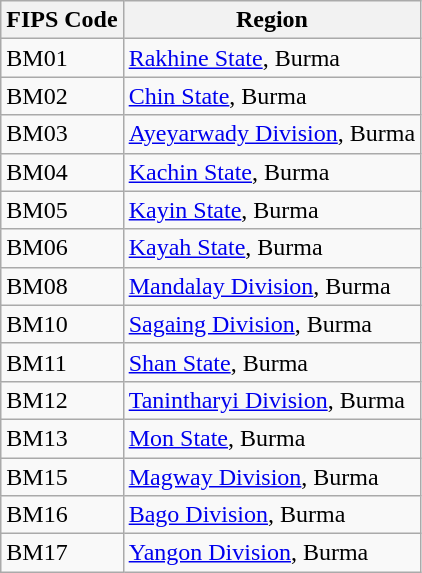<table class="wikitable">
<tr>
<th>FIPS Code</th>
<th>Region</th>
</tr>
<tr>
<td>BM01</td>
<td><a href='#'>Rakhine State</a>, Burma</td>
</tr>
<tr>
<td>BM02</td>
<td><a href='#'>Chin State</a>, Burma</td>
</tr>
<tr>
<td>BM03</td>
<td><a href='#'>Ayeyarwady Division</a>, Burma</td>
</tr>
<tr>
<td>BM04</td>
<td><a href='#'>Kachin State</a>, Burma</td>
</tr>
<tr>
<td>BM05</td>
<td><a href='#'>Kayin State</a>, Burma</td>
</tr>
<tr>
<td>BM06</td>
<td><a href='#'>Kayah State</a>, Burma</td>
</tr>
<tr>
<td>BM08</td>
<td><a href='#'>Mandalay Division</a>, Burma</td>
</tr>
<tr>
<td>BM10</td>
<td><a href='#'>Sagaing Division</a>, Burma</td>
</tr>
<tr>
<td>BM11</td>
<td><a href='#'>Shan State</a>, Burma</td>
</tr>
<tr>
<td>BM12</td>
<td><a href='#'>Tanintharyi Division</a>, Burma</td>
</tr>
<tr>
<td>BM13</td>
<td><a href='#'>Mon State</a>, Burma</td>
</tr>
<tr>
<td>BM15</td>
<td><a href='#'>Magway Division</a>, Burma</td>
</tr>
<tr>
<td>BM16</td>
<td><a href='#'>Bago Division</a>, Burma</td>
</tr>
<tr>
<td>BM17</td>
<td><a href='#'>Yangon Division</a>, Burma</td>
</tr>
</table>
